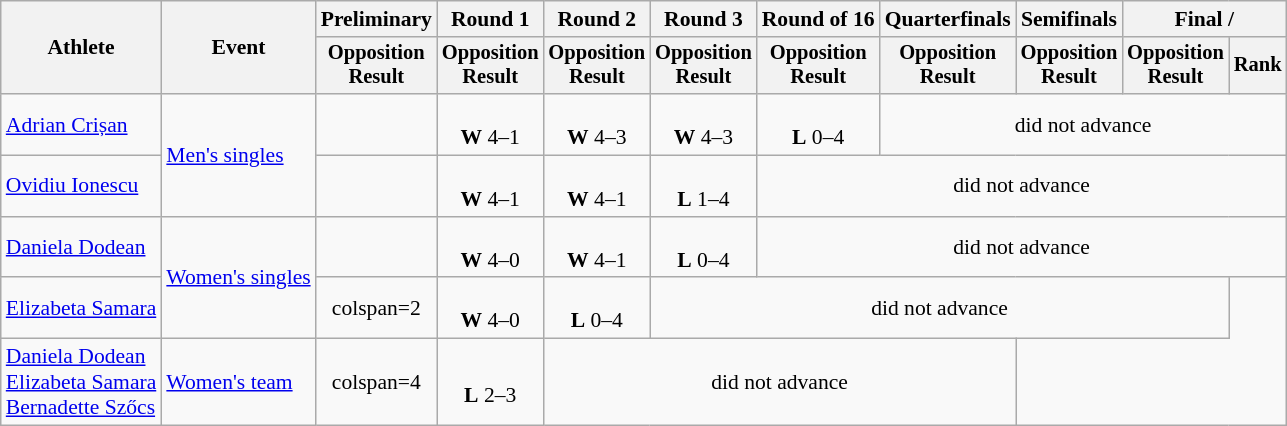<table class="wikitable" style="font-size:90%;">
<tr>
<th rowspan=2>Athlete</th>
<th rowspan=2>Event</th>
<th>Preliminary</th>
<th>Round 1</th>
<th>Round 2</th>
<th>Round 3</th>
<th>Round of 16</th>
<th>Quarterfinals</th>
<th>Semifinals</th>
<th colspan=2>Final / </th>
</tr>
<tr style="font-size:95%">
<th>Opposition<br>Result</th>
<th>Opposition<br>Result</th>
<th>Opposition<br>Result</th>
<th>Opposition<br>Result</th>
<th>Opposition<br>Result</th>
<th>Opposition<br>Result</th>
<th>Opposition<br>Result</th>
<th>Opposition<br>Result</th>
<th>Rank</th>
</tr>
<tr align=center>
<td align=left><a href='#'>Adrian Crișan</a></td>
<td align=left rowspan=2><a href='#'>Men's singles</a></td>
<td></td>
<td><br><strong>W</strong> 4–1</td>
<td><br><strong>W</strong> 4–3</td>
<td><br><strong>W</strong> 4–3</td>
<td><br><strong>L</strong> 0–4</td>
<td colspan=4>did not advance</td>
</tr>
<tr align=center>
<td align=left><a href='#'>Ovidiu Ionescu</a></td>
<td></td>
<td><br><strong>W</strong> 4–1</td>
<td><br><strong>W</strong> 4–1</td>
<td><br><strong>L</strong> 1–4</td>
<td colspan=5>did not advance</td>
</tr>
<tr align=center>
<td align=left><a href='#'>Daniela Dodean</a></td>
<td align=left rowspan=2><a href='#'>Women's singles</a></td>
<td></td>
<td><br><strong>W</strong> 4–0</td>
<td><br><strong>W</strong> 4–1</td>
<td><br><strong>L</strong> 0–4</td>
<td colspan=5>did not advance</td>
</tr>
<tr align=center>
<td align=left><a href='#'>Elizabeta Samara</a></td>
<td>colspan=2 </td>
<td><br><strong>W</strong> 4–0</td>
<td><br><strong>L</strong> 0–4</td>
<td colspan=5>did not advance</td>
</tr>
<tr align=center>
<td align=left><a href='#'>Daniela Dodean</a><br><a href='#'>Elizabeta Samara</a><br><a href='#'>Bernadette Szőcs</a></td>
<td align=left><a href='#'>Women's team</a></td>
<td>colspan=4 </td>
<td><br><strong>L</strong> 2–3</td>
<td colspan=4>did not advance</td>
</tr>
</table>
